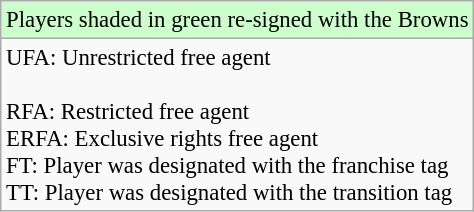<table class="wikitable" style="font-size: 95%;">
<tr bgcolor="#ccffcc">
<td>Players shaded in green re-signed with the Browns</td>
</tr>
<tr>
<td>UFA: Unrestricted free agent<br><br>RFA: Restricted free agent<br>
ERFA: Exclusive rights free agent<br>
FT: Player was designated with the franchise tag<br>
TT: Player was designated with the transition tag</td>
</tr>
</table>
